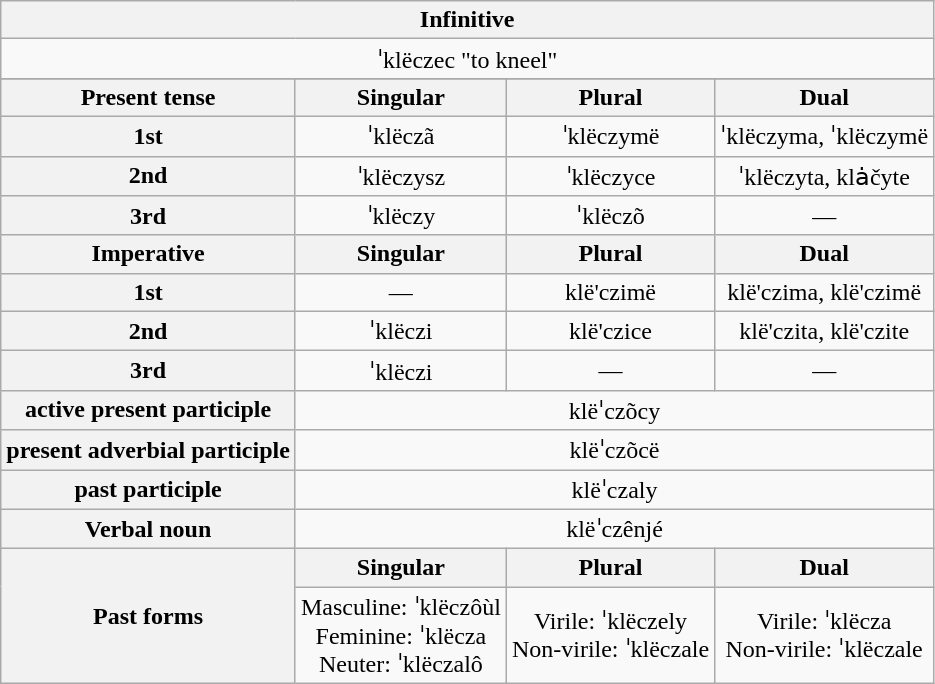<table class="wikitable" style="text-align:center;">
<tr>
<th colspan="4">Infinitive</th>
</tr>
<tr>
<td colspan="4">ˈklëczec "to kneel"</td>
</tr>
<tr>
</tr>
<tr>
<th>Present tense</th>
<th>Singular</th>
<th>Plural</th>
<th>Dual</th>
</tr>
<tr>
<th>1st</th>
<td>ˈklëczã</td>
<td>ˈklëczymë</td>
<td>ˈklëczyma, ˈklëczymë</td>
</tr>
<tr>
<th>2nd</th>
<td>ˈklëczysz</td>
<td>ˈklëczyce</td>
<td>ˈklëczyta, klȧčyte</td>
</tr>
<tr>
<th>3rd</th>
<td>ˈklëczy</td>
<td>ˈklëczõ</td>
<td>—</td>
</tr>
<tr>
<th>Imperative</th>
<th>Singular</th>
<th>Plural</th>
<th>Dual</th>
</tr>
<tr>
<th>1st</th>
<td>—</td>
<td>klë'czimë</td>
<td>klë'czima, klë'czimë</td>
</tr>
<tr>
<th>2nd</th>
<td>ˈklëczi</td>
<td>klë'czice</td>
<td>klë'czita, klë'czite</td>
</tr>
<tr>
<th>3rd</th>
<td>ˈklëczi</td>
<td>—</td>
<td>—</td>
</tr>
<tr>
<th>active present participle</th>
<td colspan="3">klëˈczõcy</td>
</tr>
<tr>
<th>present adverbial participle</th>
<td colspan="3">klëˈczõcë</td>
</tr>
<tr>
<th>past participle</th>
<td colspan="3">klëˈczaly</td>
</tr>
<tr>
<th>Verbal noun</th>
<td colspan="3">klëˈczênjé</td>
</tr>
<tr>
<th rowspan="2">Past forms</th>
<th>Singular</th>
<th>Plural</th>
<th>Dual</th>
</tr>
<tr>
<td>Masculine: ˈklëczôùl<br>Feminine: ˈklëcza<br>Neuter: ˈklëczalô</td>
<td>Virile: ˈklëczely<br>Non-virile: ˈklëczale</td>
<td>Virile: ˈklëcza<br>Non-virile: ˈklëczale</td>
</tr>
</table>
